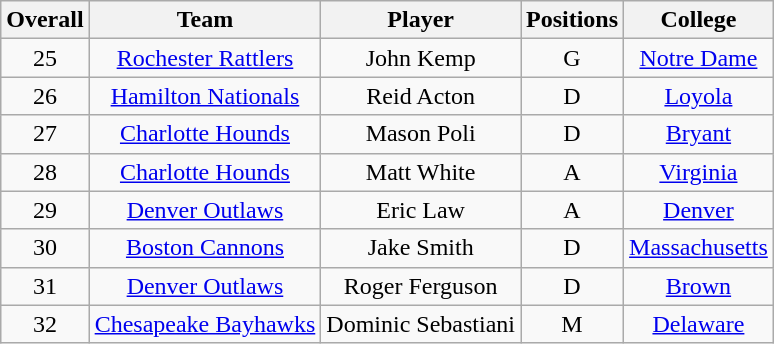<table class="wikitable" style="text-align:center">
<tr>
<th>Overall</th>
<th>Team</th>
<th>Player</th>
<th>Positions</th>
<th>College</th>
</tr>
<tr>
<td>25</td>
<td><a href='#'>Rochester Rattlers</a></td>
<td>John Kemp</td>
<td>G</td>
<td><a href='#'>Notre Dame</a></td>
</tr>
<tr>
<td>26</td>
<td><a href='#'>Hamilton Nationals</a></td>
<td>Reid Acton</td>
<td>D</td>
<td><a href='#'>Loyola</a></td>
</tr>
<tr>
<td>27</td>
<td><a href='#'>Charlotte Hounds</a></td>
<td>Mason Poli</td>
<td>D</td>
<td><a href='#'>Bryant</a></td>
</tr>
<tr>
<td>28</td>
<td><a href='#'>Charlotte Hounds</a></td>
<td>Matt White</td>
<td>A</td>
<td><a href='#'>Virginia</a></td>
</tr>
<tr>
<td>29</td>
<td><a href='#'>Denver Outlaws</a></td>
<td>Eric Law</td>
<td>A</td>
<td><a href='#'>Denver</a></td>
</tr>
<tr>
<td>30</td>
<td><a href='#'>Boston Cannons</a></td>
<td>Jake Smith</td>
<td>D</td>
<td><a href='#'>Massachusetts</a></td>
</tr>
<tr>
<td>31</td>
<td><a href='#'>Denver Outlaws</a></td>
<td>Roger Ferguson</td>
<td>D</td>
<td><a href='#'>Brown</a></td>
</tr>
<tr>
<td>32</td>
<td><a href='#'>Chesapeake Bayhawks</a></td>
<td>Dominic Sebastiani</td>
<td>M</td>
<td><a href='#'>Delaware</a></td>
</tr>
</table>
